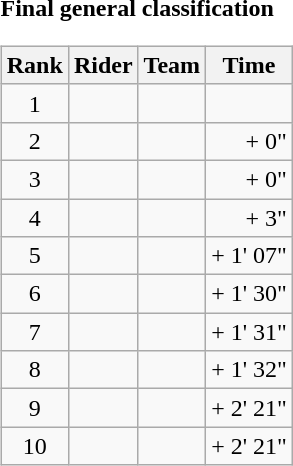<table>
<tr>
<td><strong>Final general classification</strong><br><table class="wikitable">
<tr>
<th scope="col">Rank</th>
<th scope="col">Rider</th>
<th scope="col">Team</th>
<th scope="col">Time</th>
</tr>
<tr>
<td style="text-align:center;">1</td>
<td></td>
<td></td>
<td style="text-align:right;"></td>
</tr>
<tr>
<td style="text-align:center;">2</td>
<td></td>
<td></td>
<td style="text-align:right;">+ 0"</td>
</tr>
<tr>
<td style="text-align:center;">3</td>
<td></td>
<td></td>
<td style="text-align:right;">+ 0"</td>
</tr>
<tr>
<td style="text-align:center;">4</td>
<td></td>
<td></td>
<td style="text-align:right;">+ 3"</td>
</tr>
<tr>
<td style="text-align:center;">5</td>
<td></td>
<td></td>
<td style="text-align:right;">+ 1' 07"</td>
</tr>
<tr>
<td style="text-align:center;">6</td>
<td></td>
<td></td>
<td style="text-align:right;">+ 1' 30"</td>
</tr>
<tr>
<td style="text-align:center;">7</td>
<td></td>
<td></td>
<td style="text-align:right;">+ 1' 31"</td>
</tr>
<tr>
<td style="text-align:center;">8</td>
<td></td>
<td></td>
<td style="text-align:right;">+ 1' 32"</td>
</tr>
<tr>
<td style="text-align:center;">9</td>
<td></td>
<td></td>
<td style="text-align:right;">+ 2' 21"</td>
</tr>
<tr>
<td style="text-align:center;">10</td>
<td></td>
<td></td>
<td style="text-align:right;">+ 2' 21"</td>
</tr>
</table>
</td>
</tr>
</table>
